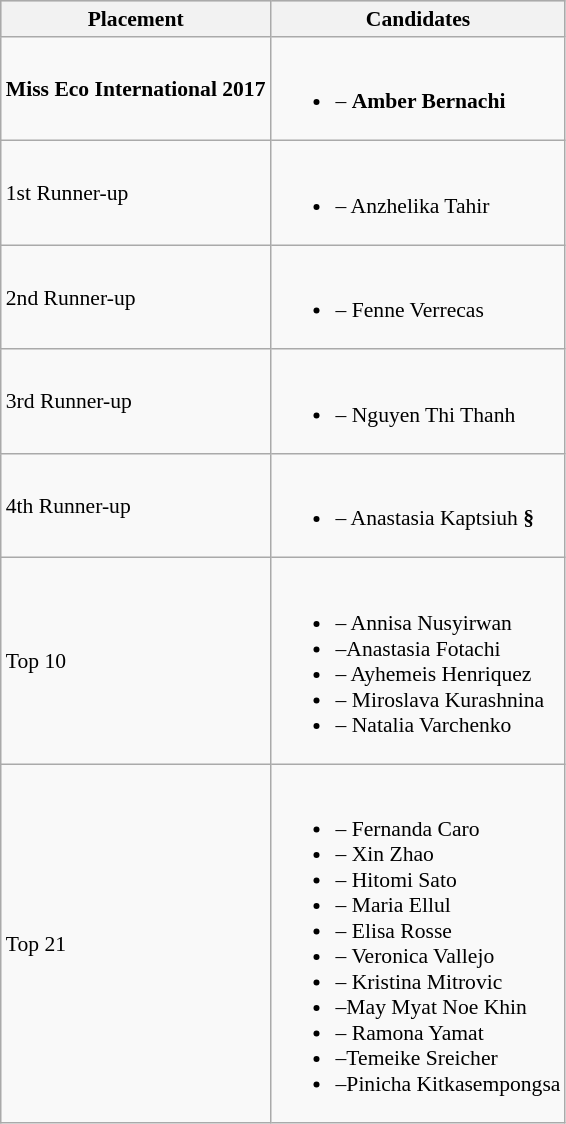<table class="wikitable sortable" style="font-size: 90%;" border="2" cellpadding="4" background: #f9f9f9;>
<tr bgcolor="#CCCCCC" align="center">
<th>Placement</th>
<th>Candidates</th>
</tr>
<tr>
<td><strong>Miss Eco International 2017</strong></td>
<td><br><ul><li> – <strong>Amber Bernachi</strong></li></ul></td>
</tr>
<tr>
<td>1st Runner-up</td>
<td><br><ul><li> – Anzhelika Tahir</li></ul></td>
</tr>
<tr>
<td>2nd Runner-up</td>
<td><br><ul><li> – Fenne Verrecas</li></ul></td>
</tr>
<tr>
<td>3rd Runner-up</td>
<td><br><ul><li> – Nguyen Thi Thanh</li></ul></td>
</tr>
<tr>
<td>4th Runner-up</td>
<td><br><ul><li> – Anastasia Kaptsiuh <strong>§</strong></li></ul></td>
</tr>
<tr>
<td>Top 10</td>
<td><br><ul><li> – Annisa Nusyirwan</li><li> –Anastasia Fotachi</li><li> – Ayhemeis Henriquez</li><li> – Miroslava Kurashnina</li><li> – Natalia Varchenko</li></ul></td>
</tr>
<tr>
<td>Top 21</td>
<td><br><ul><li> – Fernanda Caro</li><li> – Xin Zhao</li><li> – Hitomi Sato</li><li> – Maria Ellul</li><li> – Elisa Rosse</li><li> – Veronica Vallejo</li><li> – Kristina Mitrovic</li><li> –May Myat Noe Khin</li><li> – Ramona Yamat</li><li> –Temeike Sreicher</li><li> –Pinicha Kitkasempongsa</li></ul></td>
</tr>
</table>
